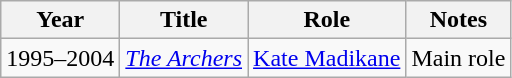<table class="wikitable">
<tr>
<th>Year</th>
<th>Title</th>
<th>Role</th>
<th>Notes</th>
</tr>
<tr>
<td>1995–2004</td>
<td><em><a href='#'>The Archers</a></em></td>
<td><a href='#'>Kate Madikane</a></td>
<td>Main role</td>
</tr>
</table>
